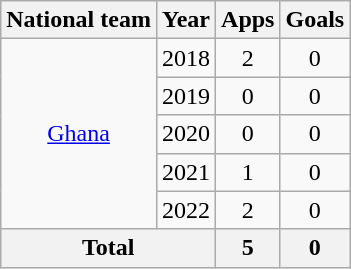<table class="wikitable" style="text-align:center">
<tr>
<th>National team</th>
<th>Year</th>
<th>Apps</th>
<th>Goals</th>
</tr>
<tr>
<td rowspan="5"><a href='#'>Ghana</a></td>
<td>2018</td>
<td>2</td>
<td>0</td>
</tr>
<tr>
<td>2019</td>
<td>0</td>
<td>0</td>
</tr>
<tr>
<td>2020</td>
<td>0</td>
<td>0</td>
</tr>
<tr>
<td>2021</td>
<td>1</td>
<td>0</td>
</tr>
<tr>
<td>2022</td>
<td>2</td>
<td>0</td>
</tr>
<tr>
<th colspan="2">Total</th>
<th>5</th>
<th>0</th>
</tr>
</table>
